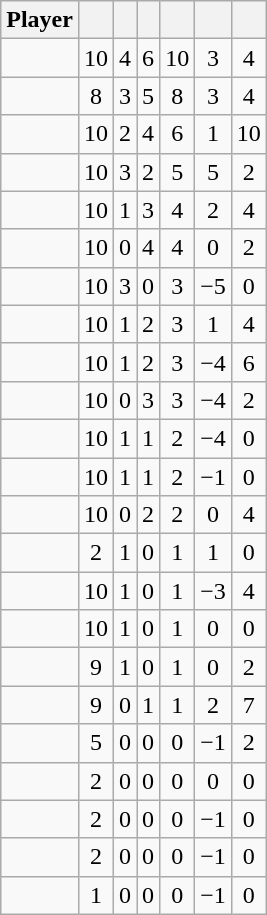<table class="wikitable sortable" style="text-align:center;">
<tr>
<th>Player</th>
<th></th>
<th></th>
<th></th>
<th></th>
<th data-sort-type="number"></th>
<th></th>
</tr>
<tr>
<td></td>
<td>10</td>
<td>4</td>
<td>6</td>
<td>10</td>
<td>3</td>
<td>4</td>
</tr>
<tr>
<td></td>
<td>8</td>
<td>3</td>
<td>5</td>
<td>8</td>
<td>3</td>
<td>4</td>
</tr>
<tr>
<td></td>
<td>10</td>
<td>2</td>
<td>4</td>
<td>6</td>
<td>1</td>
<td>10</td>
</tr>
<tr>
<td></td>
<td>10</td>
<td>3</td>
<td>2</td>
<td>5</td>
<td>5</td>
<td>2</td>
</tr>
<tr>
<td></td>
<td>10</td>
<td>1</td>
<td>3</td>
<td>4</td>
<td>2</td>
<td>4</td>
</tr>
<tr>
<td></td>
<td>10</td>
<td>0</td>
<td>4</td>
<td>4</td>
<td>0</td>
<td>2</td>
</tr>
<tr>
<td></td>
<td>10</td>
<td>3</td>
<td>0</td>
<td>3</td>
<td>−5</td>
<td>0</td>
</tr>
<tr>
<td></td>
<td>10</td>
<td>1</td>
<td>2</td>
<td>3</td>
<td>1</td>
<td>4</td>
</tr>
<tr>
<td></td>
<td>10</td>
<td>1</td>
<td>2</td>
<td>3</td>
<td>−4</td>
<td>6</td>
</tr>
<tr>
<td></td>
<td>10</td>
<td>0</td>
<td>3</td>
<td>3</td>
<td>−4</td>
<td>2</td>
</tr>
<tr>
<td></td>
<td>10</td>
<td>1</td>
<td>1</td>
<td>2</td>
<td>−4</td>
<td>0</td>
</tr>
<tr>
<td></td>
<td>10</td>
<td>1</td>
<td>1</td>
<td>2</td>
<td>−1</td>
<td>0</td>
</tr>
<tr>
<td></td>
<td>10</td>
<td>0</td>
<td>2</td>
<td>2</td>
<td>0</td>
<td>4</td>
</tr>
<tr>
<td></td>
<td>2</td>
<td>1</td>
<td>0</td>
<td>1</td>
<td>1</td>
<td>0</td>
</tr>
<tr>
<td></td>
<td>10</td>
<td>1</td>
<td>0</td>
<td>1</td>
<td>−3</td>
<td>4</td>
</tr>
<tr>
<td></td>
<td>10</td>
<td>1</td>
<td>0</td>
<td>1</td>
<td>0</td>
<td>0</td>
</tr>
<tr>
<td></td>
<td>9</td>
<td>1</td>
<td>0</td>
<td>1</td>
<td>0</td>
<td>2</td>
</tr>
<tr>
<td></td>
<td>9</td>
<td>0</td>
<td>1</td>
<td>1</td>
<td>2</td>
<td>7</td>
</tr>
<tr>
<td></td>
<td>5</td>
<td>0</td>
<td>0</td>
<td>0</td>
<td>−1</td>
<td>2</td>
</tr>
<tr>
<td></td>
<td>2</td>
<td>0</td>
<td>0</td>
<td>0</td>
<td>0</td>
<td>0</td>
</tr>
<tr>
<td></td>
<td>2</td>
<td>0</td>
<td>0</td>
<td>0</td>
<td>−1</td>
<td>0</td>
</tr>
<tr>
<td></td>
<td>2</td>
<td>0</td>
<td>0</td>
<td>0</td>
<td>−1</td>
<td>0</td>
</tr>
<tr>
<td></td>
<td>1</td>
<td>0</td>
<td>0</td>
<td>0</td>
<td>−1</td>
<td>0</td>
</tr>
</table>
